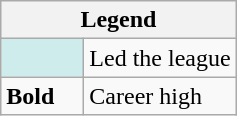<table class="wikitable">
<tr>
<th colspan="2">Legend</th>
</tr>
<tr>
<td style="background:#cfecec; width:3em;"></td>
<td>Led the league</td>
</tr>
<tr>
<td><strong>Bold</strong></td>
<td>Career high</td>
</tr>
</table>
